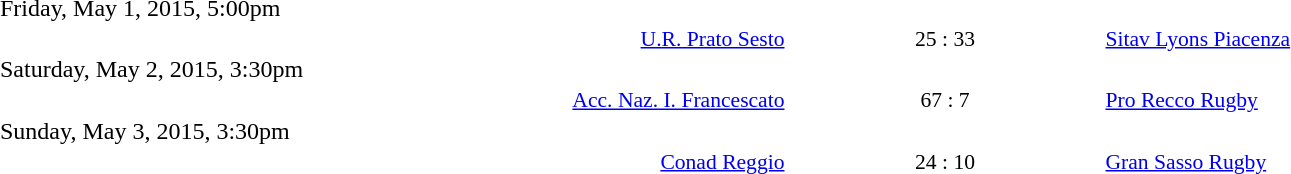<table style="width:100%" cellspacing="1">
<tr>
<th width=25%></th>
<th width=10%></th>
<th width=25%></th>
</tr>
<tr>
<td>Friday, May 1, 2015, 5:00pm</td>
</tr>
<tr style=font-size:90%>
<td align=right><a href='#'>U.R. Prato Sesto</a></td>
<td align=center>25 : 33</td>
<td><a href='#'>Sitav Lyons Piacenza</a></td>
</tr>
<tr>
<td>Saturday, May 2, 2015, 3:30pm</td>
</tr>
<tr style=font-size:90%>
<td align=right><a href='#'>Acc. Naz. I. Francescato</a></td>
<td align=center>67 : 7</td>
<td><a href='#'>Pro Recco Rugby</a></td>
</tr>
<tr>
<td>Sunday, May 3, 2015, 3:30pm</td>
</tr>
<tr style=font-size:90%>
<td align=right><a href='#'>Conad Reggio</a></td>
<td align=center>24 : 10</td>
<td><a href='#'>Gran Sasso Rugby</a></td>
</tr>
</table>
